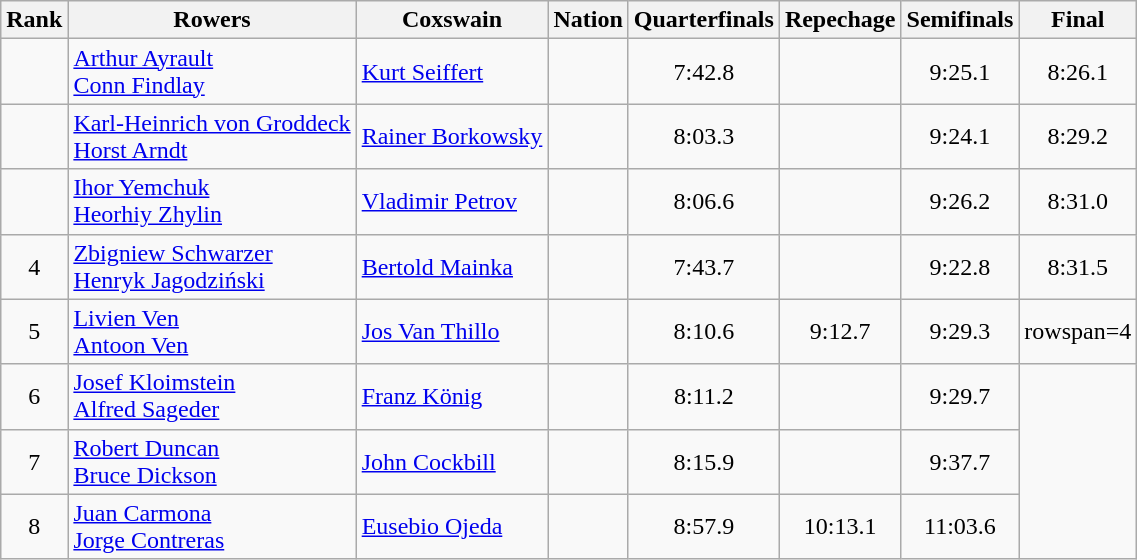<table class="wikitable sortable" style="text-align:center">
<tr>
<th>Rank</th>
<th>Rowers</th>
<th>Coxswain</th>
<th>Nation</th>
<th>Quarterfinals</th>
<th>Repechage</th>
<th>Semifinals</th>
<th>Final</th>
</tr>
<tr>
<td></td>
<td align=left><a href='#'>Arthur Ayrault</a><br><a href='#'>Conn Findlay</a></td>
<td align=left><a href='#'>Kurt Seiffert</a></td>
<td align=left></td>
<td>7:42.8</td>
<td></td>
<td>9:25.1</td>
<td>8:26.1</td>
</tr>
<tr>
<td></td>
<td align=left><a href='#'>Karl-Heinrich von Groddeck</a><br><a href='#'>Horst Arndt</a></td>
<td align=left><a href='#'>Rainer Borkowsky</a></td>
<td align=left></td>
<td>8:03.3</td>
<td></td>
<td>9:24.1</td>
<td>8:29.2</td>
</tr>
<tr>
<td></td>
<td align=left><a href='#'>Ihor Yemchuk</a><br><a href='#'>Heorhiy Zhylin</a></td>
<td align=left><a href='#'>Vladimir Petrov</a></td>
<td align=left></td>
<td>8:06.6</td>
<td></td>
<td>9:26.2</td>
<td>8:31.0</td>
</tr>
<tr>
<td>4</td>
<td align=left><a href='#'>Zbigniew Schwarzer</a><br><a href='#'>Henryk Jagodziński</a></td>
<td align=left><a href='#'>Bertold Mainka</a></td>
<td align=left></td>
<td>7:43.7</td>
<td></td>
<td>9:22.8</td>
<td>8:31.5</td>
</tr>
<tr>
<td>5</td>
<td align=left><a href='#'>Livien Ven</a><br><a href='#'>Antoon Ven</a></td>
<td align=left><a href='#'>Jos Van Thillo</a></td>
<td align=left></td>
<td>8:10.6</td>
<td>9:12.7</td>
<td>9:29.3</td>
<td>rowspan=4 </td>
</tr>
<tr>
<td>6</td>
<td align=left><a href='#'>Josef Kloimstein</a><br><a href='#'>Alfred Sageder</a></td>
<td align=left><a href='#'>Franz König</a></td>
<td align=left></td>
<td>8:11.2</td>
<td></td>
<td>9:29.7</td>
</tr>
<tr>
<td>7</td>
<td align=left><a href='#'>Robert Duncan</a><br><a href='#'>Bruce Dickson</a></td>
<td align=left><a href='#'>John Cockbill</a></td>
<td align=left></td>
<td>8:15.9</td>
<td></td>
<td>9:37.7</td>
</tr>
<tr>
<td>8</td>
<td align=left><a href='#'>Juan Carmona</a><br><a href='#'>Jorge Contreras</a></td>
<td align=left><a href='#'>Eusebio Ojeda</a></td>
<td align=left></td>
<td>8:57.9</td>
<td>10:13.1</td>
<td>11:03.6</td>
</tr>
</table>
